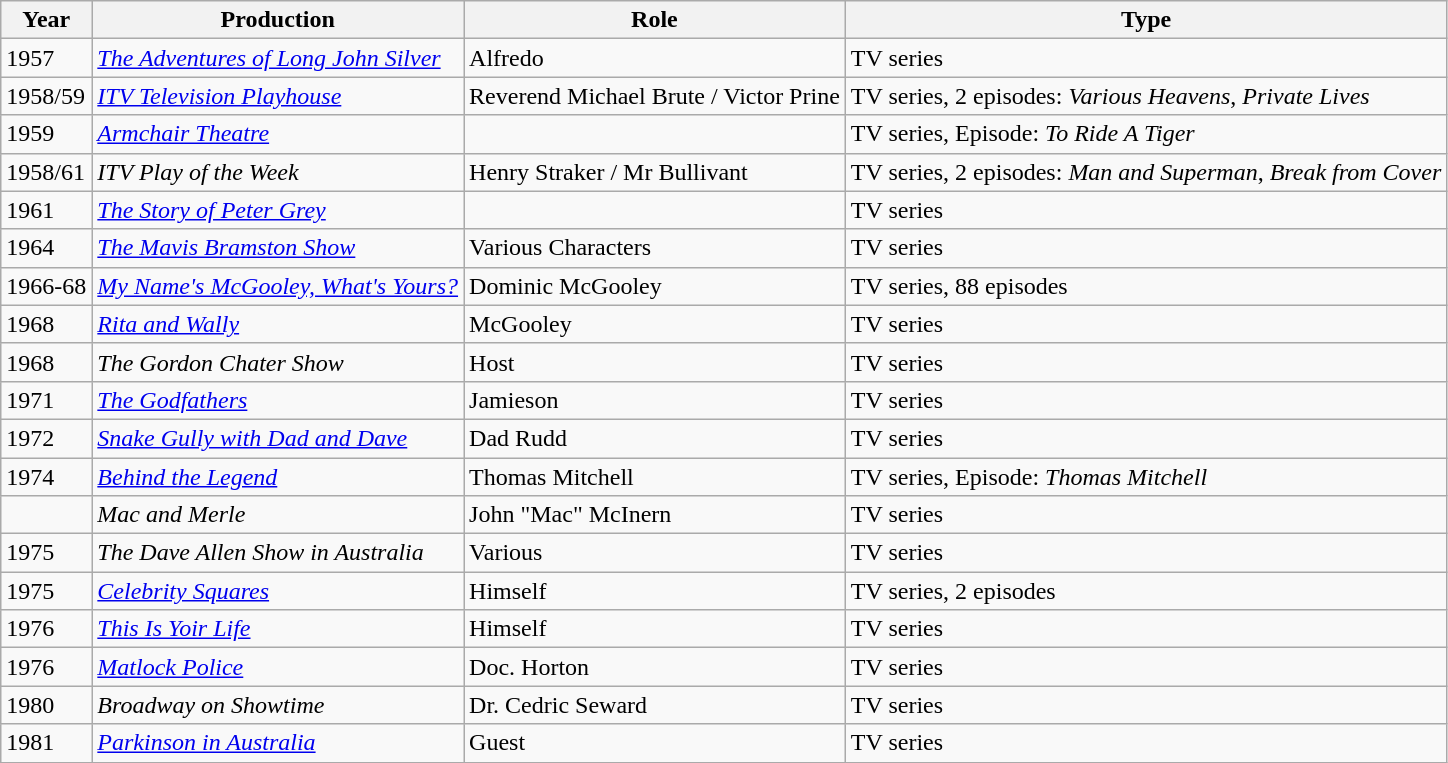<table class="wikitable">
<tr>
<th>Year</th>
<th>Production</th>
<th>Role</th>
<th>Type</th>
</tr>
<tr>
<td>1957</td>
<td><em><a href='#'>The Adventures of Long John Silver</a></em></td>
<td>Alfredo</td>
<td>TV series</td>
</tr>
<tr>
<td>1958/59</td>
<td><em><a href='#'>ITV Television Playhouse</a></em></td>
<td>Reverend Michael Brute / Victor Prine</td>
<td>TV series, 2 episodes: <em>Various Heavens</em>, <em>Private Lives</em></td>
</tr>
<tr>
<td>1959</td>
<td><em><a href='#'>Armchair Theatre</a></em></td>
<td></td>
<td>TV series, Episode: <em>To Ride A Tiger</em></td>
</tr>
<tr>
<td>1958/61</td>
<td><em>ITV Play of the Week</em></td>
<td>Henry Straker / Mr Bullivant</td>
<td>TV series, 2 episodes: <em>Man and Superman</em>, <em>Break from Cover</em></td>
</tr>
<tr>
<td>1961</td>
<td><em><a href='#'>The Story of Peter Grey</a></em></td>
<td></td>
<td>TV series</td>
</tr>
<tr>
<td>1964</td>
<td><em><a href='#'>The Mavis Bramston Show</a></em></td>
<td>Various Characters</td>
<td>TV series</td>
</tr>
<tr>
<td>1966-68</td>
<td><em><a href='#'>My Name's McGooley, What's Yours?</a></em></td>
<td>Dominic McGooley</td>
<td>TV series, 88 episodes</td>
</tr>
<tr>
<td>1968</td>
<td><em><a href='#'>Rita and Wally</a></em></td>
<td>McGooley</td>
<td>TV series</td>
</tr>
<tr>
<td>1968</td>
<td><em>The Gordon Chater Show</em></td>
<td>Host</td>
<td>TV series</td>
</tr>
<tr>
<td>1971</td>
<td><em><a href='#'>The Godfathers</a></em></td>
<td>Jamieson</td>
<td>TV series</td>
</tr>
<tr>
<td>1972</td>
<td><em><a href='#'>Snake Gully with Dad and Dave</a></em></td>
<td>Dad Rudd</td>
<td>TV series</td>
</tr>
<tr>
<td>1974</td>
<td><em><a href='#'>Behind the Legend</a></em></td>
<td>Thomas Mitchell</td>
<td>TV series, Episode: <em>Thomas Mitchell</em></td>
</tr>
<tr>
<td></td>
<td><em>Mac and Merle</em></td>
<td>John "Mac" McInern</td>
<td>TV series</td>
</tr>
<tr>
<td>1975</td>
<td><em>The Dave Allen Show in Australia</em></td>
<td>Various</td>
<td>TV series</td>
</tr>
<tr>
<td>1975</td>
<td><em><a href='#'>Celebrity Squares</a></em></td>
<td>Himself</td>
<td>TV series, 2 episodes</td>
</tr>
<tr>
<td>1976</td>
<td><em><a href='#'>This Is Yoir Life</a></em></td>
<td>Himself</td>
<td>TV series</td>
</tr>
<tr>
<td>1976</td>
<td><em><a href='#'>Matlock Police</a></em></td>
<td>Doc. Horton</td>
<td>TV series</td>
</tr>
<tr>
<td>1980</td>
<td><em>Broadway on Showtime</em></td>
<td>Dr. Cedric Seward</td>
<td>TV series</td>
</tr>
<tr>
<td>1981</td>
<td><em><a href='#'>Parkinson in Australia</a></em></td>
<td>Guest</td>
<td>TV series</td>
</tr>
</table>
